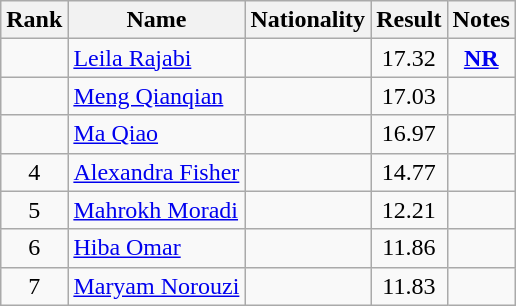<table class="wikitable sortable" style="text-align:center">
<tr>
<th>Rank</th>
<th>Name</th>
<th>Nationality</th>
<th>Result</th>
<th>Notes</th>
</tr>
<tr>
<td></td>
<td align=left><a href='#'>Leila Rajabi</a></td>
<td align=left></td>
<td>17.32</td>
<td><strong><a href='#'>NR</a></strong></td>
</tr>
<tr>
<td></td>
<td align=left><a href='#'>Meng Qianqian</a></td>
<td align=left></td>
<td>17.03</td>
<td></td>
</tr>
<tr>
<td></td>
<td align=left><a href='#'>Ma Qiao</a></td>
<td align=left></td>
<td>16.97</td>
<td></td>
</tr>
<tr>
<td>4</td>
<td align=left><a href='#'>Alexandra Fisher</a></td>
<td align=left></td>
<td>14.77</td>
<td></td>
</tr>
<tr>
<td>5</td>
<td align=left><a href='#'>Mahrokh Moradi</a></td>
<td align=left></td>
<td>12.21</td>
<td></td>
</tr>
<tr>
<td>6</td>
<td align=left><a href='#'>Hiba Omar</a></td>
<td align=left></td>
<td>11.86</td>
<td></td>
</tr>
<tr>
<td>7</td>
<td align=left><a href='#'>Maryam Norouzi</a></td>
<td align=left></td>
<td>11.83</td>
<td></td>
</tr>
</table>
